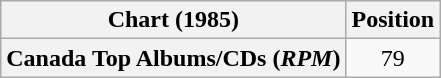<table class="wikitable plainrowheaders" style="text-align:center">
<tr>
<th scope="col">Chart (1985)</th>
<th scope="col">Position</th>
</tr>
<tr>
<th scope="row">Canada Top Albums/CDs (<em>RPM</em>)</th>
<td>79</td>
</tr>
</table>
